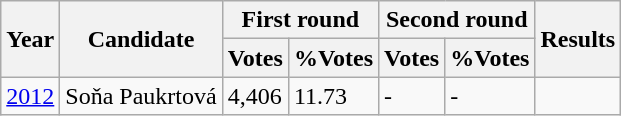<table class="wikitable">
<tr>
<th rowspan=2>Year</th>
<th rowspan=2>Candidate</th>
<th colspan=2>First round</th>
<th colspan=2>Second round</th>
<th rowspan=2>Results</th>
</tr>
<tr>
<th>Votes</th>
<th>%Votes</th>
<th>Votes</th>
<th>%Votes</th>
</tr>
<tr>
<td><a href='#'>2012</a></td>
<td>Soňa Paukrtová</td>
<td>4,406</td>
<td>11.73</td>
<td>-</td>
<td>-</td>
<td></td>
</tr>
</table>
